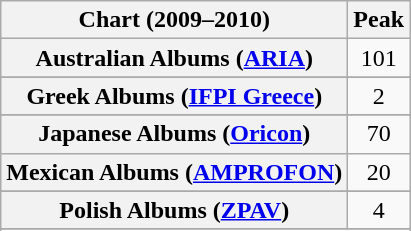<table class="wikitable plainrowheaders sortable" style="text-align:center">
<tr>
<th>Chart (2009–2010)</th>
<th>Peak</th>
</tr>
<tr>
<th scope="row">Australian Albums (<a href='#'>ARIA</a>)</th>
<td>101</td>
</tr>
<tr>
</tr>
<tr>
</tr>
<tr>
</tr>
<tr>
</tr>
<tr>
</tr>
<tr>
</tr>
<tr>
</tr>
<tr>
<th scope="row">Greek Albums (<a href='#'>IFPI Greece</a>)</th>
<td>2</td>
</tr>
<tr>
</tr>
<tr>
</tr>
<tr>
<th scope="row">Japanese Albums (<a href='#'>Oricon</a>)</th>
<td>70</td>
</tr>
<tr>
<th scope="row">Mexican Albums (<a href='#'>AMPROFON</a>)</th>
<td>20</td>
</tr>
<tr>
</tr>
<tr>
</tr>
<tr>
<th scope="row">Polish Albums (<a href='#'>ZPAV</a>)</th>
<td>4</td>
</tr>
<tr>
</tr>
<tr>
</tr>
<tr>
</tr>
<tr>
</tr>
</table>
